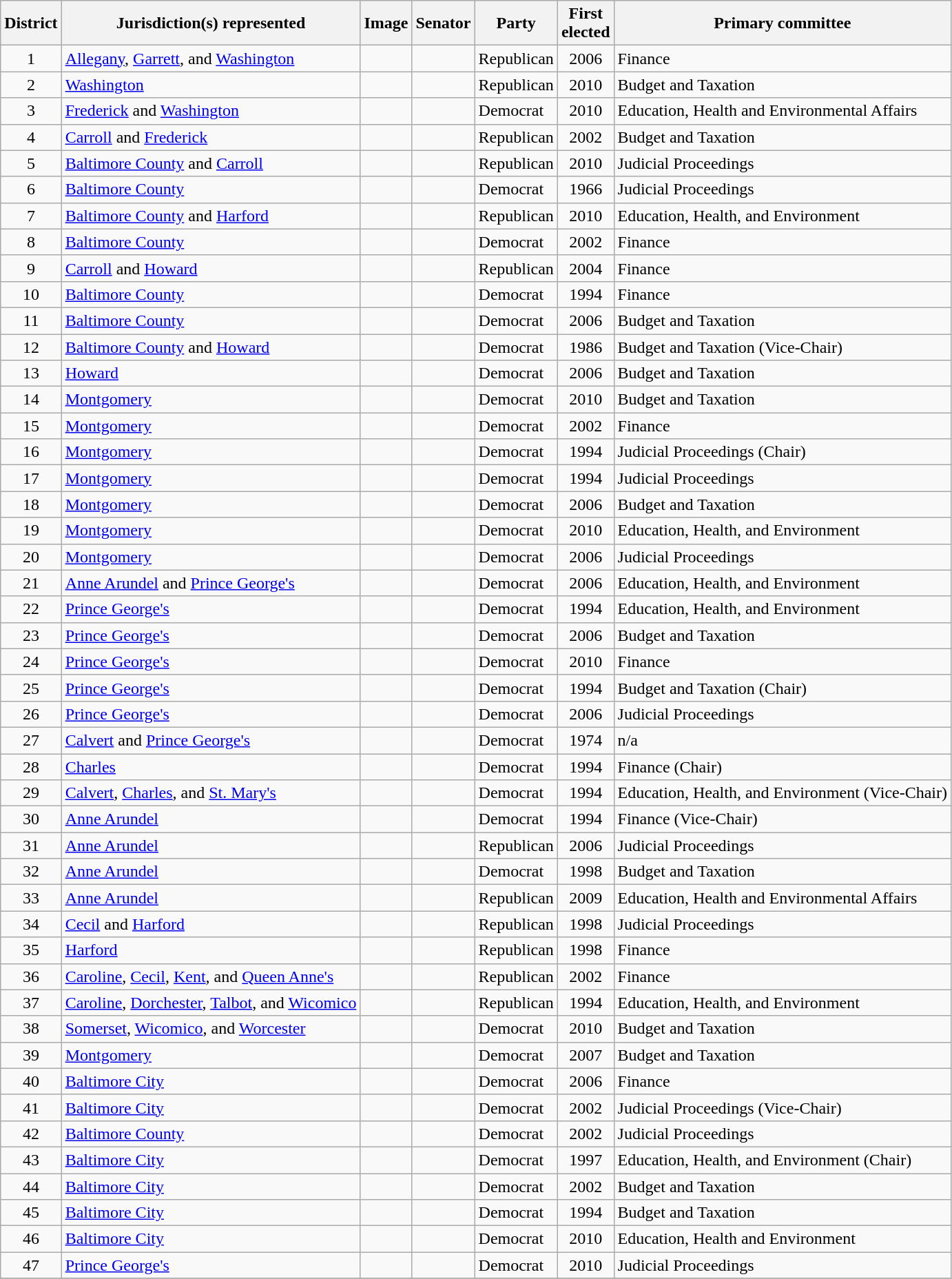<table class="sortable wikitable">
<tr>
<th>District</th>
<th>Jurisdiction(s) represented</th>
<th class="unsortable">Image</th>
<th>Senator</th>
<th>Party</th>
<th>First<br>elected</th>
<th>Primary committee</th>
</tr>
<tr>
<td style="text-align:center;">1</td>
<td><a href='#'>Allegany</a>, <a href='#'>Garrett</a>, and <a href='#'>Washington</a></td>
<td style="text-align:center;"></td>
<td></td>
<td>Republican</td>
<td style="text-align:center;">2006</td>
<td>Finance</td>
</tr>
<tr>
<td style="text-align:center;">2</td>
<td><a href='#'>Washington</a></td>
<td style="text-align:center;"></td>
<td></td>
<td>Republican</td>
<td style="text-align:center;">2010</td>
<td>Budget and Taxation</td>
</tr>
<tr>
<td style="text-align:center;">3</td>
<td><a href='#'>Frederick</a> and <a href='#'>Washington</a></td>
<td style="text-align:center;"></td>
<td></td>
<td>Democrat</td>
<td style="text-align:center;">2010</td>
<td>Education, Health and Environmental Affairs</td>
</tr>
<tr>
<td style="text-align:center;">4</td>
<td><a href='#'>Carroll</a> and <a href='#'>Frederick</a></td>
<td style="text-align:center;"></td>
<td></td>
<td>Republican</td>
<td style="text-align:center;">2002</td>
<td>Budget and Taxation</td>
</tr>
<tr>
<td style="text-align:center;">5</td>
<td><a href='#'>Baltimore County</a> and <a href='#'>Carroll</a></td>
<td style="text-align:center;"></td>
<td></td>
<td>Republican</td>
<td style="text-align:center;">2010</td>
<td>Judicial Proceedings</td>
</tr>
<tr>
<td style="text-align:center;">6</td>
<td><a href='#'>Baltimore County</a></td>
<td style="text-align:center;"></td>
<td></td>
<td>Democrat</td>
<td style="text-align:center;">1966</td>
<td>Judicial Proceedings</td>
</tr>
<tr>
<td style="text-align:center;">7</td>
<td><a href='#'>Baltimore County</a> and <a href='#'>Harford</a></td>
<td style="text-align:center;"></td>
<td></td>
<td>Republican</td>
<td style="text-align:center;">2010</td>
<td>Education, Health, and Environment</td>
</tr>
<tr>
<td style="text-align:center;">8</td>
<td><a href='#'>Baltimore County</a></td>
<td style="text-align:center;"></td>
<td></td>
<td>Democrat</td>
<td style="text-align:center;">2002</td>
<td>Finance</td>
</tr>
<tr>
<td style="text-align:center;">9</td>
<td><a href='#'>Carroll</a> and <a href='#'>Howard</a></td>
<td style="text-align:center;"></td>
<td></td>
<td>Republican</td>
<td style="text-align:center;">2004</td>
<td>Finance</td>
</tr>
<tr>
<td style="text-align:center;">10</td>
<td><a href='#'>Baltimore County</a></td>
<td style="text-align:center;"></td>
<td></td>
<td>Democrat</td>
<td style="text-align:center;">1994</td>
<td>Finance</td>
</tr>
<tr>
<td style="text-align:center;">11</td>
<td><a href='#'>Baltimore County</a></td>
<td style="text-align:center;"></td>
<td></td>
<td>Democrat</td>
<td style="text-align:center;">2006</td>
<td>Budget and Taxation</td>
</tr>
<tr>
<td style="text-align:center;">12</td>
<td><a href='#'>Baltimore County</a> and <a href='#'>Howard</a></td>
<td style="text-align:center;"></td>
<td></td>
<td>Democrat</td>
<td style="text-align:center;">1986</td>
<td>Budget and Taxation (Vice-Chair)</td>
</tr>
<tr>
<td style="text-align:center;">13</td>
<td><a href='#'>Howard</a></td>
<td style="text-align:center;"></td>
<td></td>
<td>Democrat</td>
<td style="text-align:center;">2006</td>
<td>Budget and Taxation</td>
</tr>
<tr>
<td style="text-align:center;">14</td>
<td><a href='#'>Montgomery</a></td>
<td style="text-align:center;"></td>
<td></td>
<td>Democrat</td>
<td style="text-align:center;">2010</td>
<td>Budget and Taxation</td>
</tr>
<tr>
<td style="text-align:center;">15</td>
<td><a href='#'>Montgomery</a></td>
<td style="text-align:center;"></td>
<td></td>
<td>Democrat</td>
<td style="text-align:center;">2002</td>
<td>Finance</td>
</tr>
<tr>
<td style="text-align:center;">16</td>
<td><a href='#'>Montgomery</a></td>
<td style="text-align:center;"></td>
<td></td>
<td>Democrat</td>
<td style="text-align:center;">1994</td>
<td>Judicial Proceedings (Chair)</td>
</tr>
<tr>
<td style="text-align:center;">17</td>
<td><a href='#'>Montgomery</a></td>
<td style="text-align:center;"></td>
<td></td>
<td>Democrat</td>
<td style="text-align:center;">1994</td>
<td>Judicial Proceedings</td>
</tr>
<tr>
<td style="text-align:center;">18</td>
<td><a href='#'>Montgomery</a></td>
<td style="text-align:center;"></td>
<td></td>
<td>Democrat</td>
<td style="text-align:center;">2006</td>
<td>Budget and Taxation</td>
</tr>
<tr>
<td style="text-align:center;">19</td>
<td><a href='#'>Montgomery</a></td>
<td style="text-align:center;"></td>
<td></td>
<td>Democrat</td>
<td style="text-align:center;">2010</td>
<td>Education, Health, and Environment</td>
</tr>
<tr>
<td style="text-align:center;">20</td>
<td><a href='#'>Montgomery</a></td>
<td style="text-align:center;"></td>
<td></td>
<td>Democrat</td>
<td style="text-align:center;">2006</td>
<td>Judicial Proceedings</td>
</tr>
<tr>
<td style="text-align:center;">21</td>
<td><a href='#'>Anne Arundel</a> and <a href='#'>Prince George's</a></td>
<td style="text-align:center;"></td>
<td></td>
<td>Democrat</td>
<td style="text-align:center;">2006</td>
<td>Education, Health, and Environment</td>
</tr>
<tr>
<td style="text-align:center;">22</td>
<td><a href='#'>Prince George's</a></td>
<td style="text-align:center;"></td>
<td></td>
<td>Democrat</td>
<td style="text-align:center;">1994</td>
<td>Education, Health, and Environment</td>
</tr>
<tr>
<td style="text-align:center;">23</td>
<td><a href='#'>Prince George's</a></td>
<td style="text-align:center;"></td>
<td></td>
<td>Democrat</td>
<td style="text-align:center;">2006</td>
<td>Budget and Taxation</td>
</tr>
<tr>
<td style="text-align:center;">24</td>
<td><a href='#'>Prince George's</a></td>
<td style="text-align:center;"></td>
<td></td>
<td>Democrat</td>
<td style="text-align:center;">2010</td>
<td>Finance</td>
</tr>
<tr>
<td style="text-align:center;">25</td>
<td><a href='#'>Prince George's</a></td>
<td style="text-align:center;"></td>
<td></td>
<td>Democrat</td>
<td style="text-align:center;">1994</td>
<td>Budget and Taxation (Chair)</td>
</tr>
<tr>
<td style="text-align:center;">26</td>
<td><a href='#'>Prince George's</a></td>
<td style="text-align:center;"></td>
<td></td>
<td>Democrat</td>
<td style="text-align:center;">2006</td>
<td>Judicial Proceedings</td>
</tr>
<tr>
<td style="text-align:center;">27</td>
<td><a href='#'>Calvert</a> and <a href='#'>Prince George's</a></td>
<td style="text-align:center;"></td>
<td></td>
<td>Democrat</td>
<td style="text-align:center;">1974</td>
<td>n/a</td>
</tr>
<tr>
<td style="text-align:center;">28</td>
<td><a href='#'>Charles</a></td>
<td style="text-align:center;"></td>
<td></td>
<td>Democrat</td>
<td style="text-align:center;">1994</td>
<td>Finance (Chair)</td>
</tr>
<tr>
<td style="text-align:center;">29</td>
<td><a href='#'>Calvert</a>, <a href='#'>Charles</a>, and <a href='#'>St. Mary's</a></td>
<td style="text-align:center;"></td>
<td></td>
<td>Democrat</td>
<td style="text-align:center;">1994</td>
<td>Education, Health, and Environment (Vice-Chair)</td>
</tr>
<tr>
<td style="text-align:center;">30</td>
<td><a href='#'>Anne Arundel</a></td>
<td style="text-align:center;"></td>
<td></td>
<td>Democrat</td>
<td style="text-align:center;">1994</td>
<td>Finance (Vice-Chair)</td>
</tr>
<tr>
<td style="text-align:center;">31</td>
<td><a href='#'>Anne Arundel</a></td>
<td style="text-align:center;"></td>
<td></td>
<td>Republican</td>
<td style="text-align:center;">2006</td>
<td>Judicial Proceedings</td>
</tr>
<tr>
<td style="text-align:center;">32</td>
<td><a href='#'>Anne Arundel</a></td>
<td style="text-align:center;"></td>
<td></td>
<td>Democrat</td>
<td style="text-align:center;">1998</td>
<td>Budget and Taxation</td>
</tr>
<tr>
<td style="text-align:center;">33</td>
<td><a href='#'>Anne Arundel</a></td>
<td style="text-align:center;"></td>
<td></td>
<td>Republican</td>
<td style="text-align:center;">2009</td>
<td>Education, Health and Environmental Affairs</td>
</tr>
<tr>
<td style="text-align:center;">34</td>
<td><a href='#'>Cecil</a> and <a href='#'>Harford</a></td>
<td style="text-align:center;"></td>
<td></td>
<td>Republican</td>
<td style="text-align:center;">1998</td>
<td>Judicial Proceedings</td>
</tr>
<tr>
<td style="text-align:center;">35</td>
<td><a href='#'>Harford</a></td>
<td style="text-align:center;"></td>
<td></td>
<td>Republican</td>
<td style="text-align:center;">1998</td>
<td>Finance</td>
</tr>
<tr>
<td style="text-align:center;">36</td>
<td><a href='#'>Caroline</a>, <a href='#'>Cecil</a>, <a href='#'>Kent</a>, and <a href='#'>Queen Anne's</a></td>
<td style="text-align:center;"></td>
<td></td>
<td>Republican</td>
<td style="text-align:center;">2002</td>
<td>Finance</td>
</tr>
<tr>
<td style="text-align:center;">37</td>
<td><a href='#'>Caroline</a>, <a href='#'>Dorchester</a>, <a href='#'>Talbot</a>, and <a href='#'>Wicomico</a></td>
<td style="text-align:center;"></td>
<td></td>
<td>Republican</td>
<td style="text-align:center;">1994</td>
<td>Education, Health, and Environment</td>
</tr>
<tr>
<td style="text-align:center;">38</td>
<td><a href='#'>Somerset</a>, <a href='#'>Wicomico</a>, and <a href='#'>Worcester</a></td>
<td style="text-align:center;"></td>
<td></td>
<td>Democrat</td>
<td style="text-align:center;">2010</td>
<td>Budget and Taxation</td>
</tr>
<tr>
<td style="text-align:center;">39</td>
<td><a href='#'>Montgomery</a></td>
<td style="text-align:center;"></td>
<td></td>
<td>Democrat</td>
<td style="text-align:center;">2007</td>
<td>Budget and Taxation</td>
</tr>
<tr>
<td style="text-align:center;">40</td>
<td><a href='#'>Baltimore City</a></td>
<td style="text-align:center;"></td>
<td></td>
<td>Democrat</td>
<td style="text-align:center;">2006</td>
<td>Finance</td>
</tr>
<tr>
<td style="text-align:center;">41</td>
<td><a href='#'>Baltimore City</a></td>
<td style="text-align:center;"></td>
<td></td>
<td>Democrat</td>
<td style="text-align:center;">2002</td>
<td>Judicial Proceedings (Vice-Chair)</td>
</tr>
<tr>
<td style="text-align:center;">42</td>
<td><a href='#'>Baltimore County</a></td>
<td style="text-align:center;"></td>
<td></td>
<td>Democrat</td>
<td style="text-align:center;">2002</td>
<td>Judicial Proceedings</td>
</tr>
<tr>
<td style="text-align:center;">43</td>
<td><a href='#'>Baltimore City</a></td>
<td style="text-align:center;"></td>
<td></td>
<td>Democrat</td>
<td style="text-align:center;">1997</td>
<td>Education, Health, and Environment (Chair)</td>
</tr>
<tr>
<td style="text-align:center;">44</td>
<td><a href='#'>Baltimore City</a></td>
<td style="text-align:center;"></td>
<td></td>
<td>Democrat</td>
<td style="text-align:center;">2002</td>
<td>Budget and Taxation</td>
</tr>
<tr>
<td style="text-align:center;">45</td>
<td><a href='#'>Baltimore City</a></td>
<td style="text-align:center;"></td>
<td></td>
<td>Democrat</td>
<td style="text-align:center;">1994</td>
<td>Budget and Taxation</td>
</tr>
<tr>
<td style="text-align:center;">46</td>
<td><a href='#'>Baltimore City</a></td>
<td style="text-align:center;"></td>
<td></td>
<td>Democrat</td>
<td style="text-align:center;">2010</td>
<td>Education, Health and Environment</td>
</tr>
<tr>
<td style="text-align:center;">47</td>
<td><a href='#'>Prince George's</a></td>
<td style="text-align:center;"></td>
<td></td>
<td>Democrat</td>
<td style="text-align:center;">2010</td>
<td>Judicial Proceedings</td>
</tr>
<tr>
</tr>
</table>
